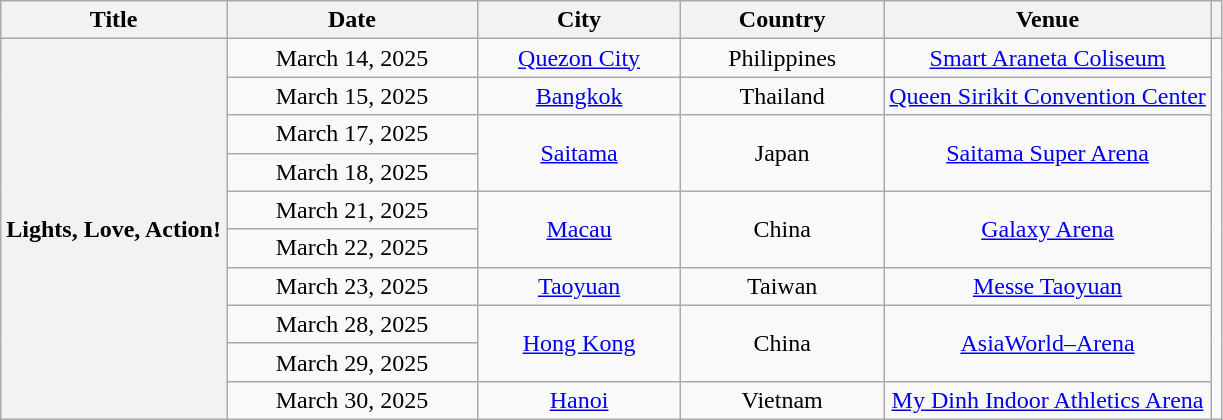<table class="wikitable plainrowheaders" style="text-align:center">
<tr>
<th scope="col">Title</th>
<th scope="col" style="width:10em">Date</th>
<th scope="col" style="width:8em">City</th>
<th scope="col" style="width:8em">Country</th>
<th scope="col">Venue</th>
<th scope="col" class="unsortable"></th>
</tr>
<tr>
<th rowspan="10" scope="row">Lights, Love, Action!</th>
<td>March 14, 2025</td>
<td><a href='#'>Quezon City</a></td>
<td>Philippines</td>
<td><a href='#'>Smart Araneta Coliseum</a></td>
<td rowspan="10"></td>
</tr>
<tr>
<td>March 15, 2025</td>
<td><a href='#'>Bangkok</a></td>
<td>Thailand</td>
<td><a href='#'>Queen Sirikit Convention Center</a></td>
</tr>
<tr>
<td>March 17, 2025</td>
<td rowspan="2"><a href='#'>Saitama</a></td>
<td rowspan="2">Japan</td>
<td rowspan="2"><a href='#'>Saitama Super Arena</a></td>
</tr>
<tr>
<td>March 18, 2025</td>
</tr>
<tr>
<td>March 21, 2025</td>
<td rowspan="2"><a href='#'>Macau</a></td>
<td rowspan="2">China</td>
<td rowspan="2"><a href='#'>Galaxy Arena</a></td>
</tr>
<tr>
<td>March 22, 2025</td>
</tr>
<tr>
<td>March 23, 2025</td>
<td><a href='#'>Taoyuan</a></td>
<td>Taiwan</td>
<td><a href='#'>Messe Taoyuan</a></td>
</tr>
<tr>
<td>March 28, 2025</td>
<td rowspan="2"><a href='#'>Hong Kong</a></td>
<td rowspan="2">China</td>
<td rowspan="2"><a href='#'>AsiaWorld–Arena</a></td>
</tr>
<tr>
<td>March 29, 2025</td>
</tr>
<tr>
<td>March 30, 2025</td>
<td><a href='#'>Hanoi</a></td>
<td>Vietnam</td>
<td><a href='#'>My Dinh Indoor Athletics Arena</a></td>
</tr>
</table>
